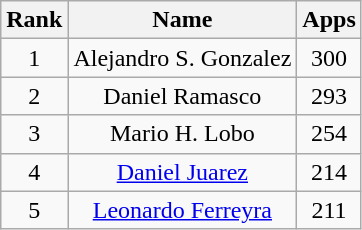<table class="wikitable" style="text-align:center">
<tr>
<th>Rank</th>
<th>Name</th>
<th>Apps</th>
</tr>
<tr>
<td>1</td>
<td>Alejandro S. Gonzalez</td>
<td>300</td>
</tr>
<tr>
<td>2</td>
<td>Daniel Ramasco</td>
<td>293</td>
</tr>
<tr>
<td>3</td>
<td>Mario H. Lobo</td>
<td>254</td>
</tr>
<tr>
<td>4</td>
<td><a href='#'>Daniel Juarez</a></td>
<td>214</td>
</tr>
<tr>
<td>5</td>
<td><a href='#'>Leonardo Ferreyra</a></td>
<td>211</td>
</tr>
</table>
